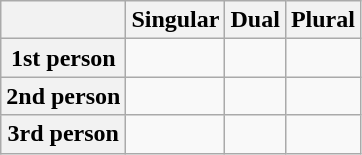<table class="wikitable">
<tr>
<th></th>
<th>Singular</th>
<th>Dual</th>
<th>Plural</th>
</tr>
<tr>
<th>1st person</th>
<td></td>
<td></td>
<td></td>
</tr>
<tr>
<th>2nd person</th>
<td></td>
<td></td>
<td></td>
</tr>
<tr>
<th>3rd person</th>
<td></td>
<td></td>
<td></td>
</tr>
</table>
